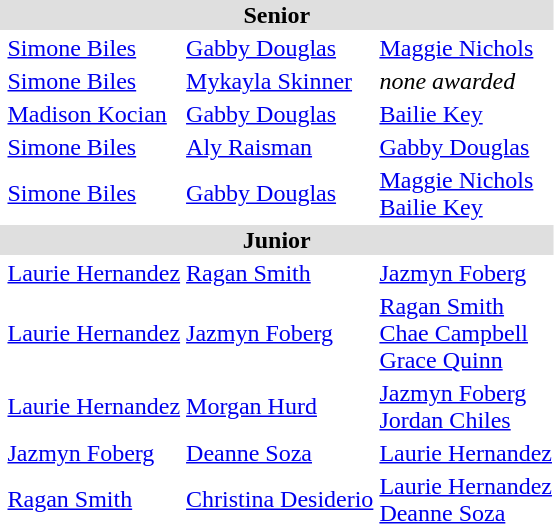<table>
<tr bgcolor="DFDFDF">
<td colspan="5" align="center"><strong>Senior</strong></td>
</tr>
<tr>
<td><br></td>
<td><a href='#'>Simone Biles</a></td>
<td><a href='#'>Gabby Douglas</a></td>
<td><a href='#'>Maggie Nichols</a></td>
</tr>
<tr>
<td></td>
<td><a href='#'>Simone Biles</a></td>
<td><a href='#'>Mykayla Skinner</a></td>
<td><em>none awarded</em></td>
</tr>
<tr>
<td></td>
<td><a href='#'>Madison Kocian</a></td>
<td><a href='#'>Gabby Douglas</a></td>
<td><a href='#'>Bailie Key</a></td>
</tr>
<tr>
<td></td>
<td><a href='#'>Simone Biles</a></td>
<td><a href='#'>Aly Raisman</a></td>
<td><a href='#'>Gabby Douglas</a></td>
</tr>
<tr>
<td></td>
<td><a href='#'>Simone Biles</a></td>
<td><a href='#'>Gabby Douglas</a></td>
<td><a href='#'>Maggie Nichols</a> <br> <a href='#'>Bailie Key</a></td>
</tr>
<tr bgcolor="DFDFDF">
<td colspan="5" align="center"><strong>Junior</strong></td>
</tr>
<tr>
<td><br></td>
<td><a href='#'>Laurie Hernandez</a></td>
<td><a href='#'>Ragan Smith</a></td>
<td><a href='#'>Jazmyn Foberg</a></td>
</tr>
<tr>
<td></td>
<td><a href='#'>Laurie Hernandez</a></td>
<td><a href='#'>Jazmyn Foberg</a></td>
<td><a href='#'>Ragan Smith</a> <br> <a href='#'>Chae Campbell</a> <br> <a href='#'>Grace Quinn</a></td>
</tr>
<tr>
<td></td>
<td><a href='#'>Laurie Hernandez</a></td>
<td><a href='#'>Morgan Hurd</a></td>
<td><a href='#'>Jazmyn Foberg</a> <br> <a href='#'>Jordan Chiles</a></td>
</tr>
<tr>
<td></td>
<td><a href='#'>Jazmyn Foberg</a></td>
<td><a href='#'>Deanne Soza</a></td>
<td><a href='#'>Laurie Hernandez</a></td>
</tr>
<tr>
<td></td>
<td><a href='#'>Ragan Smith</a></td>
<td><a href='#'>Christina Desiderio</a></td>
<td><a href='#'>Laurie Hernandez</a> <br> <a href='#'>Deanne Soza</a></td>
</tr>
</table>
